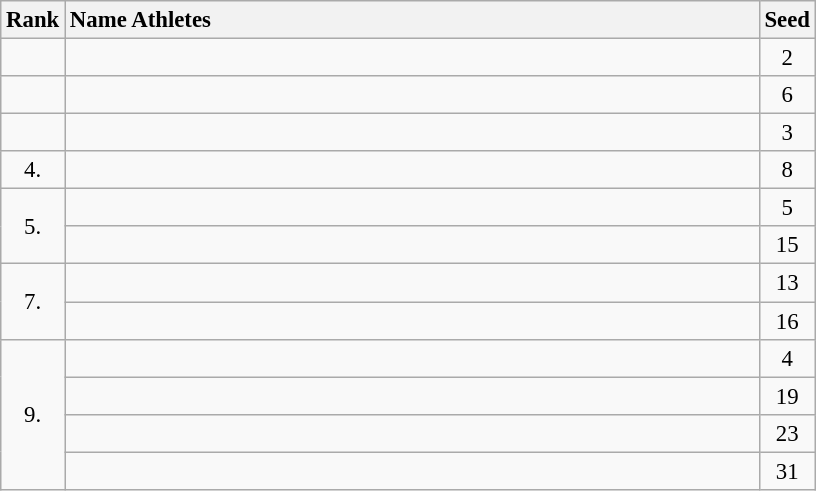<table class="wikitable" style="font-size:95%;">
<tr>
<th>Rank</th>
<th style="text-align: left; width: 30em">Name Athletes</th>
<th>Seed</th>
</tr>
<tr>
<td align="center"></td>
<td></td>
<td align="center">2</td>
</tr>
<tr>
<td align="center"></td>
<td></td>
<td align="center">6</td>
</tr>
<tr>
<td align="center"></td>
<td></td>
<td align="center">3</td>
</tr>
<tr>
<td align="center">4.</td>
<td></td>
<td align="center">8</td>
</tr>
<tr>
<td rowspan=2 align="center">5.</td>
<td></td>
<td align="center">5</td>
</tr>
<tr>
<td></td>
<td align="center">15</td>
</tr>
<tr>
<td rowspan=2 align="center">7.</td>
<td></td>
<td align="center">13</td>
</tr>
<tr>
<td></td>
<td align="center">16</td>
</tr>
<tr>
<td rowspan=4 align="center">9.</td>
<td></td>
<td align="center">4</td>
</tr>
<tr>
<td></td>
<td align="center">19</td>
</tr>
<tr>
<td></td>
<td align="center">23</td>
</tr>
<tr>
<td></td>
<td align="center">31</td>
</tr>
</table>
